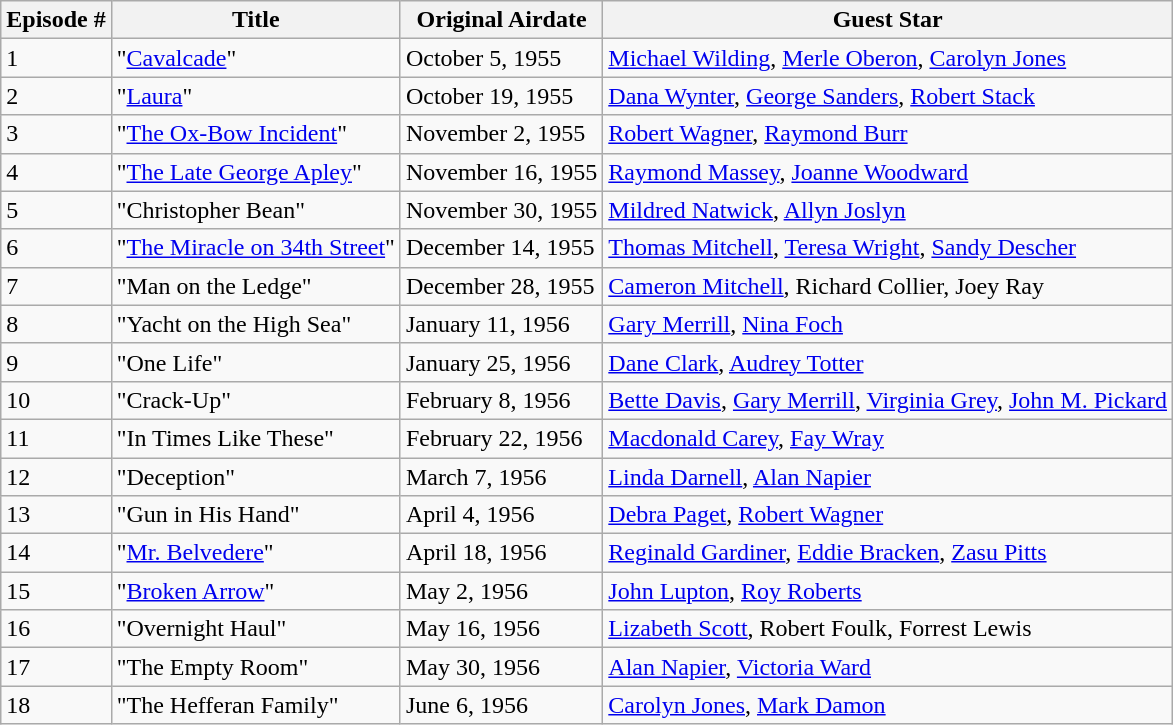<table class="wikitable">
<tr>
<th>Episode #</th>
<th>Title</th>
<th>Original Airdate</th>
<th>Guest Star</th>
</tr>
<tr>
<td>1</td>
<td>"<a href='#'>Cavalcade</a>"</td>
<td>October 5, 1955</td>
<td><a href='#'>Michael Wilding</a>, <a href='#'>Merle Oberon</a>, <a href='#'>Carolyn Jones</a></td>
</tr>
<tr>
<td>2</td>
<td>"<a href='#'>Laura</a>"</td>
<td>October 19, 1955</td>
<td><a href='#'>Dana Wynter</a>, <a href='#'>George Sanders</a>, <a href='#'>Robert Stack</a></td>
</tr>
<tr>
<td>3</td>
<td>"<a href='#'>The Ox-Bow Incident</a>"</td>
<td>November 2, 1955</td>
<td><a href='#'>Robert Wagner</a>, <a href='#'>Raymond Burr</a></td>
</tr>
<tr>
<td>4</td>
<td>"<a href='#'>The Late George Apley</a>"</td>
<td>November 16, 1955</td>
<td><a href='#'>Raymond Massey</a>, <a href='#'>Joanne Woodward</a></td>
</tr>
<tr>
<td>5</td>
<td>"Christopher Bean"</td>
<td>November 30, 1955</td>
<td><a href='#'>Mildred Natwick</a>, <a href='#'>Allyn Joslyn</a></td>
</tr>
<tr>
<td>6</td>
<td>"<a href='#'>The Miracle on 34th Street</a>"</td>
<td>December 14, 1955</td>
<td><a href='#'>Thomas Mitchell</a>, <a href='#'>Teresa Wright</a>, <a href='#'>Sandy Descher</a></td>
</tr>
<tr>
<td>7</td>
<td>"Man on the Ledge"</td>
<td>December 28, 1955</td>
<td><a href='#'>Cameron Mitchell</a>, Richard Collier, Joey Ray</td>
</tr>
<tr>
<td>8</td>
<td>"Yacht on the High Sea"</td>
<td>January 11, 1956</td>
<td><a href='#'>Gary Merrill</a>, <a href='#'>Nina Foch</a></td>
</tr>
<tr>
<td>9</td>
<td>"One Life"</td>
<td>January 25, 1956</td>
<td><a href='#'>Dane Clark</a>, <a href='#'>Audrey Totter</a></td>
</tr>
<tr>
<td>10</td>
<td>"Crack-Up"</td>
<td>February 8, 1956</td>
<td><a href='#'>Bette Davis</a>, <a href='#'>Gary Merrill</a>, <a href='#'>Virginia Grey</a>, <a href='#'>John M. Pickard</a></td>
</tr>
<tr>
<td>11</td>
<td>"In Times Like These"</td>
<td>February 22, 1956</td>
<td><a href='#'>Macdonald Carey</a>, <a href='#'>Fay Wray</a></td>
</tr>
<tr>
<td>12</td>
<td>"Deception"</td>
<td>March 7, 1956</td>
<td><a href='#'>Linda Darnell</a>, <a href='#'>Alan Napier</a></td>
</tr>
<tr>
<td>13</td>
<td>"Gun in His Hand"</td>
<td>April 4, 1956</td>
<td><a href='#'>Debra Paget</a>, <a href='#'>Robert Wagner</a></td>
</tr>
<tr>
<td>14</td>
<td>"<a href='#'>Mr. Belvedere</a>"</td>
<td>April 18, 1956</td>
<td><a href='#'>Reginald Gardiner</a>, <a href='#'>Eddie Bracken</a>, <a href='#'>Zasu Pitts</a></td>
</tr>
<tr>
<td>15</td>
<td>"<a href='#'>Broken Arrow</a>"</td>
<td>May 2, 1956</td>
<td><a href='#'>John Lupton</a>, <a href='#'>Roy Roberts</a></td>
</tr>
<tr>
<td>16</td>
<td>"Overnight Haul"</td>
<td>May 16, 1956</td>
<td><a href='#'>Lizabeth Scott</a>, Robert Foulk, Forrest Lewis</td>
</tr>
<tr>
<td>17</td>
<td>"The Empty Room"</td>
<td>May 30, 1956</td>
<td><a href='#'>Alan Napier</a>, <a href='#'>Victoria Ward</a></td>
</tr>
<tr>
<td>18</td>
<td>"The Hefferan Family"</td>
<td>June 6, 1956</td>
<td><a href='#'>Carolyn Jones</a>, <a href='#'>Mark Damon</a></td>
</tr>
</table>
